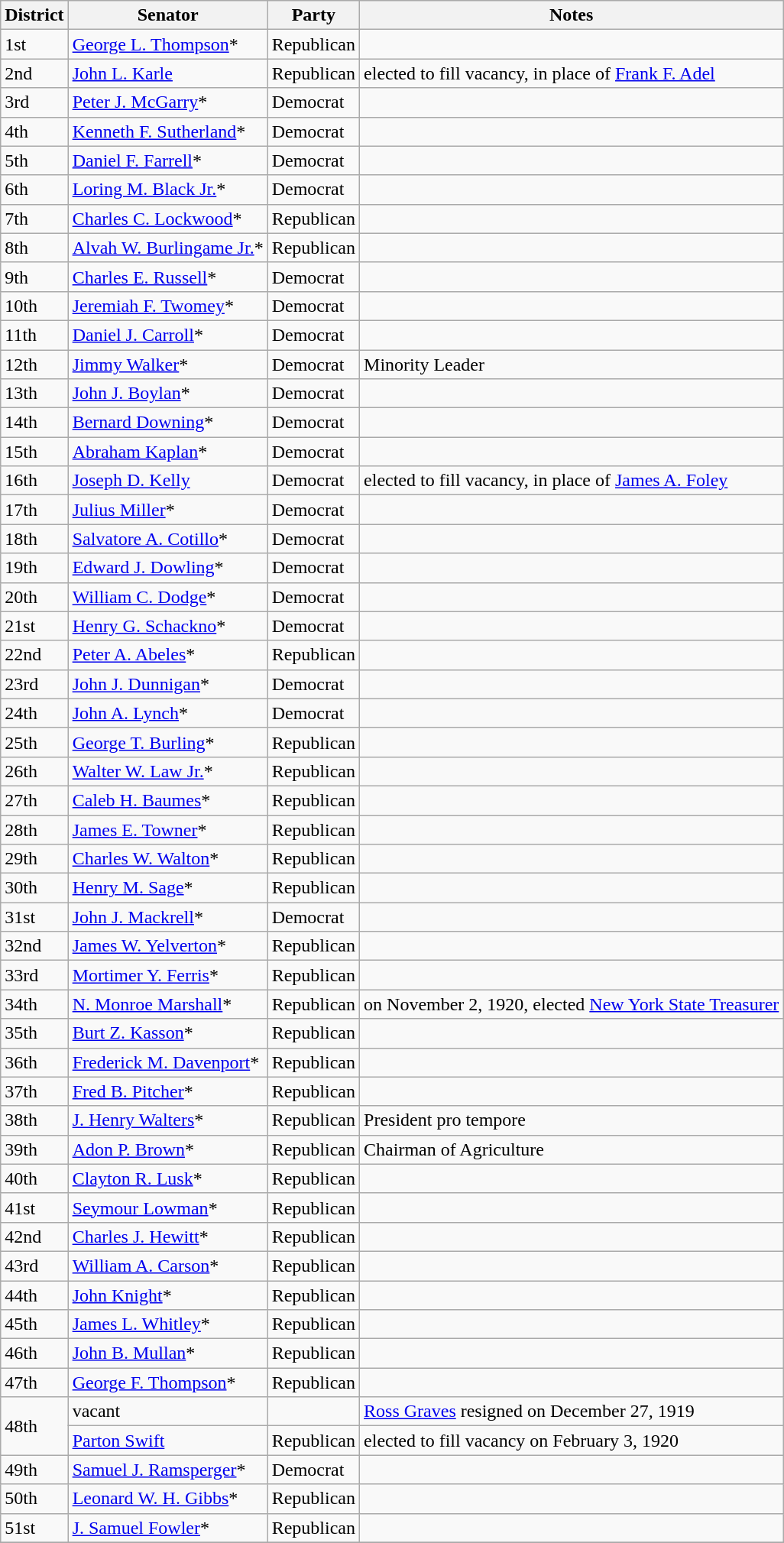<table class=wikitable>
<tr>
<th>District</th>
<th>Senator</th>
<th>Party</th>
<th>Notes</th>
</tr>
<tr>
<td>1st</td>
<td><a href='#'>George L. Thompson</a>*</td>
<td>Republican</td>
<td></td>
</tr>
<tr>
<td>2nd</td>
<td><a href='#'>John L. Karle</a></td>
<td>Republican</td>
<td>elected to fill vacancy, in place of <a href='#'>Frank F. Adel</a></td>
</tr>
<tr>
<td>3rd</td>
<td><a href='#'>Peter J. McGarry</a>*</td>
<td>Democrat</td>
<td></td>
</tr>
<tr>
<td>4th</td>
<td><a href='#'>Kenneth F. Sutherland</a>*</td>
<td>Democrat</td>
<td></td>
</tr>
<tr>
<td>5th</td>
<td><a href='#'>Daniel F. Farrell</a>*</td>
<td>Democrat</td>
<td></td>
</tr>
<tr>
<td>6th</td>
<td><a href='#'>Loring M. Black Jr.</a>*</td>
<td>Democrat</td>
<td></td>
</tr>
<tr>
<td>7th</td>
<td><a href='#'>Charles C. Lockwood</a>*</td>
<td>Republican</td>
<td></td>
</tr>
<tr>
<td>8th</td>
<td><a href='#'>Alvah W. Burlingame Jr.</a>*</td>
<td>Republican</td>
<td></td>
</tr>
<tr>
<td>9th</td>
<td><a href='#'>Charles E. Russell</a>*</td>
<td>Democrat</td>
<td></td>
</tr>
<tr>
<td>10th</td>
<td><a href='#'>Jeremiah F. Twomey</a>*</td>
<td>Democrat</td>
<td></td>
</tr>
<tr>
<td>11th</td>
<td><a href='#'>Daniel J. Carroll</a>*</td>
<td>Democrat</td>
<td></td>
</tr>
<tr>
<td>12th</td>
<td><a href='#'>Jimmy Walker</a>*</td>
<td>Democrat</td>
<td>Minority Leader</td>
</tr>
<tr>
<td>13th</td>
<td><a href='#'>John J. Boylan</a>*</td>
<td>Democrat</td>
<td></td>
</tr>
<tr>
<td>14th</td>
<td><a href='#'>Bernard Downing</a>*</td>
<td>Democrat</td>
<td></td>
</tr>
<tr>
<td>15th</td>
<td><a href='#'>Abraham Kaplan</a>*</td>
<td>Democrat</td>
<td></td>
</tr>
<tr>
<td>16th</td>
<td><a href='#'>Joseph D. Kelly</a></td>
<td>Democrat</td>
<td>elected to fill vacancy, in place of <a href='#'>James A. Foley</a></td>
</tr>
<tr>
<td>17th</td>
<td><a href='#'>Julius Miller</a>*</td>
<td>Democrat</td>
<td></td>
</tr>
<tr>
<td>18th</td>
<td><a href='#'>Salvatore A. Cotillo</a>*</td>
<td>Democrat</td>
<td></td>
</tr>
<tr>
<td>19th</td>
<td><a href='#'>Edward J. Dowling</a>*</td>
<td>Democrat</td>
<td></td>
</tr>
<tr>
<td>20th</td>
<td><a href='#'>William C. Dodge</a>*</td>
<td>Democrat</td>
<td></td>
</tr>
<tr>
<td>21st</td>
<td><a href='#'>Henry G. Schackno</a>*</td>
<td>Democrat</td>
<td></td>
</tr>
<tr>
<td>22nd</td>
<td><a href='#'>Peter A. Abeles</a>*</td>
<td>Republican</td>
<td></td>
</tr>
<tr>
<td>23rd</td>
<td><a href='#'>John J. Dunnigan</a>*</td>
<td>Democrat</td>
<td></td>
</tr>
<tr>
<td>24th</td>
<td><a href='#'>John A. Lynch</a>*</td>
<td>Democrat</td>
<td></td>
</tr>
<tr>
<td>25th</td>
<td><a href='#'>George T. Burling</a>*</td>
<td>Republican</td>
<td></td>
</tr>
<tr>
<td>26th</td>
<td><a href='#'>Walter W. Law Jr.</a>*</td>
<td>Republican</td>
<td></td>
</tr>
<tr>
<td>27th</td>
<td><a href='#'>Caleb H. Baumes</a>*</td>
<td>Republican</td>
<td></td>
</tr>
<tr>
<td>28th</td>
<td><a href='#'>James E. Towner</a>*</td>
<td>Republican</td>
<td></td>
</tr>
<tr>
<td>29th</td>
<td><a href='#'>Charles W. Walton</a>*</td>
<td>Republican</td>
<td></td>
</tr>
<tr>
<td>30th</td>
<td><a href='#'>Henry M. Sage</a>*</td>
<td>Republican</td>
<td></td>
</tr>
<tr>
<td>31st</td>
<td><a href='#'>John J. Mackrell</a>*</td>
<td>Democrat</td>
<td></td>
</tr>
<tr>
<td>32nd</td>
<td><a href='#'>James W. Yelverton</a>*</td>
<td>Republican</td>
<td></td>
</tr>
<tr>
<td>33rd</td>
<td><a href='#'>Mortimer Y. Ferris</a>*</td>
<td>Republican</td>
<td></td>
</tr>
<tr>
<td>34th</td>
<td><a href='#'>N. Monroe Marshall</a>*</td>
<td>Republican</td>
<td>on November 2, 1920, elected <a href='#'>New York State Treasurer</a></td>
</tr>
<tr>
<td>35th</td>
<td><a href='#'>Burt Z. Kasson</a>*</td>
<td>Republican</td>
<td></td>
</tr>
<tr>
<td>36th</td>
<td><a href='#'>Frederick M. Davenport</a>*</td>
<td>Republican</td>
<td></td>
</tr>
<tr>
<td>37th</td>
<td><a href='#'>Fred B. Pitcher</a>*</td>
<td>Republican</td>
<td></td>
</tr>
<tr>
<td>38th</td>
<td><a href='#'>J. Henry Walters</a>*</td>
<td>Republican</td>
<td>President pro tempore</td>
</tr>
<tr>
<td>39th</td>
<td><a href='#'>Adon P. Brown</a>*</td>
<td>Republican</td>
<td>Chairman of Agriculture</td>
</tr>
<tr>
<td>40th</td>
<td><a href='#'>Clayton R. Lusk</a>*</td>
<td>Republican</td>
<td></td>
</tr>
<tr>
<td>41st</td>
<td><a href='#'>Seymour Lowman</a>*</td>
<td>Republican</td>
<td></td>
</tr>
<tr>
<td>42nd</td>
<td><a href='#'>Charles J. Hewitt</a>*</td>
<td>Republican</td>
<td></td>
</tr>
<tr>
<td>43rd</td>
<td><a href='#'>William A. Carson</a>*</td>
<td>Republican</td>
<td></td>
</tr>
<tr>
<td>44th</td>
<td><a href='#'>John Knight</a>*</td>
<td>Republican</td>
<td></td>
</tr>
<tr>
<td>45th</td>
<td><a href='#'>James L. Whitley</a>*</td>
<td>Republican</td>
<td></td>
</tr>
<tr>
<td>46th</td>
<td><a href='#'>John B. Mullan</a>*</td>
<td>Republican</td>
<td></td>
</tr>
<tr>
<td>47th</td>
<td><a href='#'>George F. Thompson</a>*</td>
<td>Republican</td>
<td></td>
</tr>
<tr>
<td rowspan="2">48th</td>
<td>vacant</td>
<td></td>
<td><a href='#'>Ross Graves</a> resigned on December 27, 1919</td>
</tr>
<tr>
<td><a href='#'>Parton Swift</a></td>
<td>Republican</td>
<td>elected to fill vacancy on February 3, 1920</td>
</tr>
<tr>
<td>49th</td>
<td><a href='#'>Samuel J. Ramsperger</a>*</td>
<td>Democrat</td>
<td></td>
</tr>
<tr>
<td>50th</td>
<td><a href='#'>Leonard W. H. Gibbs</a>*</td>
<td>Republican</td>
<td></td>
</tr>
<tr>
<td>51st</td>
<td><a href='#'>J. Samuel Fowler</a>*</td>
<td>Republican</td>
<td></td>
</tr>
<tr>
</tr>
</table>
